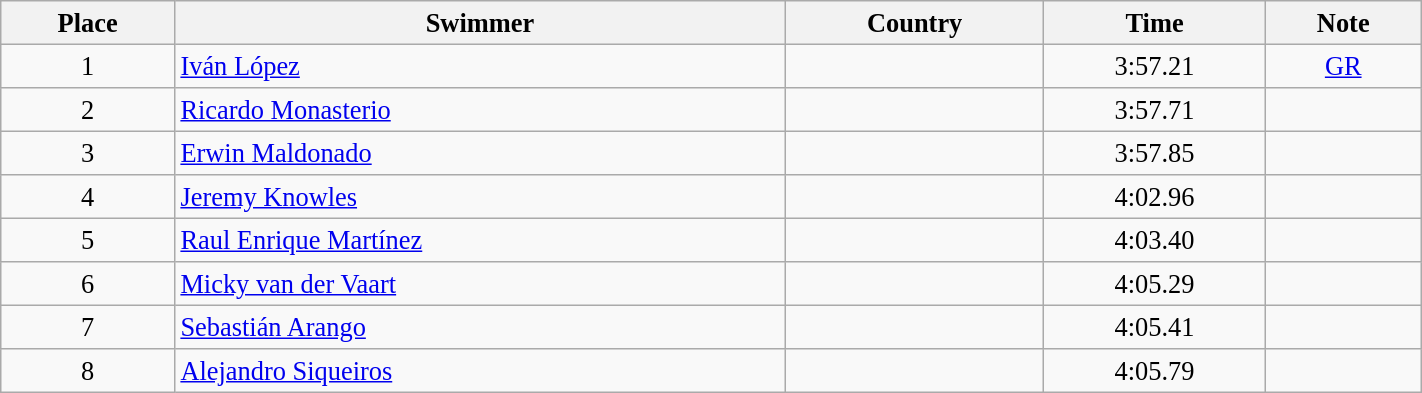<table class="wikitable" style=" text-align:center; font-size:110%;" width="75%">
<tr>
<th>Place</th>
<th>Swimmer</th>
<th>Country</th>
<th>Time</th>
<th>Note</th>
</tr>
<tr>
<td>1</td>
<td align=left><a href='#'>Iván López</a></td>
<td align=left></td>
<td>3:57.21</td>
<td><a href='#'>GR</a></td>
</tr>
<tr>
<td>2</td>
<td align=left><a href='#'>Ricardo Monasterio</a></td>
<td align=left></td>
<td>3:57.71</td>
<td></td>
</tr>
<tr>
<td>3</td>
<td align=left><a href='#'>Erwin Maldonado</a></td>
<td align=left></td>
<td>3:57.85</td>
<td></td>
</tr>
<tr>
<td>4</td>
<td align=left><a href='#'>Jeremy Knowles</a></td>
<td align=left></td>
<td>4:02.96</td>
<td></td>
</tr>
<tr>
<td>5</td>
<td align=left><a href='#'>Raul Enrique Martínez</a></td>
<td align=left></td>
<td>4:03.40</td>
<td></td>
</tr>
<tr>
<td>6</td>
<td align=left><a href='#'>Micky van der Vaart</a></td>
<td align=left></td>
<td>4:05.29</td>
<td></td>
</tr>
<tr>
<td>7</td>
<td align=left><a href='#'>Sebastián Arango</a></td>
<td align=left></td>
<td>4:05.41</td>
<td></td>
</tr>
<tr>
<td>8</td>
<td align=left><a href='#'>Alejandro Siqueiros</a></td>
<td align=left></td>
<td>4:05.79</td>
<td></td>
</tr>
</table>
